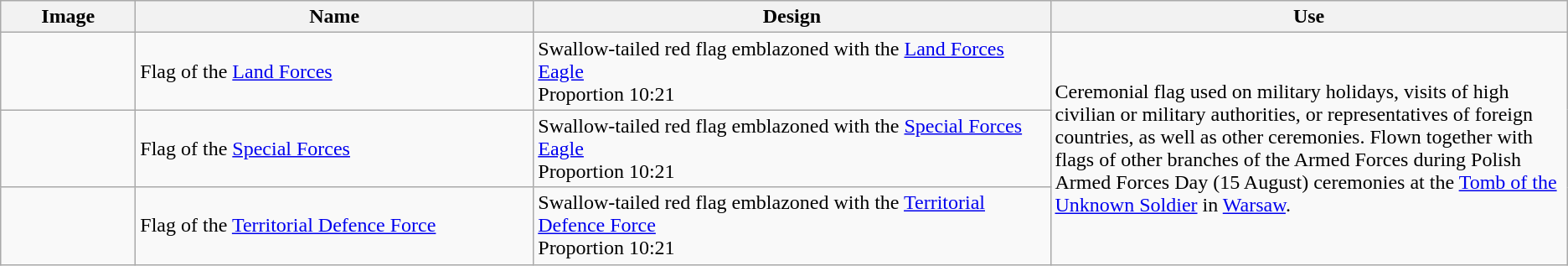<table class="wikitable">
<tr>
<th width=100px>Image</th>
<th>Name</th>
<th width=33%>Design</th>
<th width=33%>Use</th>
</tr>
<tr>
<td></td>
<td>Flag of the <a href='#'>Land Forces</a></td>
<td>Swallow-tailed red flag emblazoned with the <a href='#'>Land Forces Eagle</a> <br> Proportion 10:21</td>
<td rowspan=3>Ceremonial flag used on military holidays, visits of high civilian or military authorities, or representatives of foreign countries, as well as other ceremonies. Flown together with flags of other branches of the Armed Forces during Polish Armed Forces Day (15 August) ceremonies at the <a href='#'>Tomb of the Unknown Soldier</a> in <a href='#'>Warsaw</a>.</td>
</tr>
<tr>
<td></td>
<td>Flag of the <a href='#'>Special Forces</a></td>
<td>Swallow-tailed red flag emblazoned with the <a href='#'>Special Forces Eagle</a> <br> Proportion 10:21</td>
</tr>
<tr>
<td></td>
<td>Flag of the <a href='#'>Territorial Defence Force</a></td>
<td>Swallow-tailed red flag emblazoned with the <a href='#'>Territorial Defence Force</a> <br> Proportion 10:21</td>
</tr>
</table>
